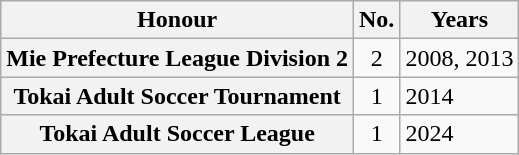<table class="wikitable plainrowheaders">
<tr>
<th scope=col>Honour</th>
<th scope=col>No.</th>
<th scope=col>Years</th>
</tr>
<tr>
<th scope=row>Mie Prefecture League Division 2</th>
<td align="center">2</td>
<td>2008, 2013</td>
</tr>
<tr>
<th scope=row>Tokai Adult Soccer Tournament</th>
<td align="center">1</td>
<td>2014</td>
</tr>
<tr>
<th scope=row>Tokai Adult Soccer League</th>
<td align="center">1</td>
<td>2024</td>
</tr>
</table>
